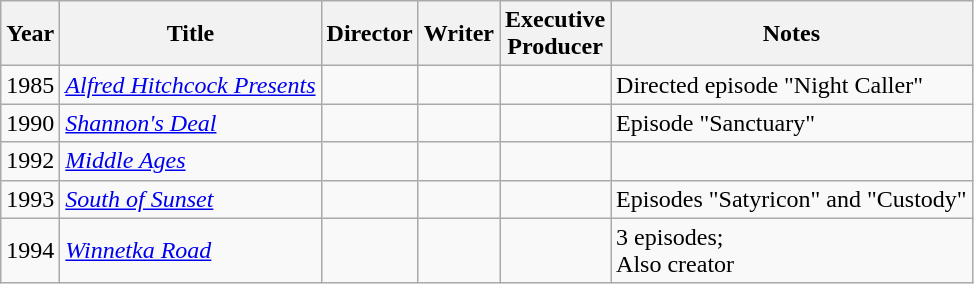<table class="wikitable">
<tr>
<th>Year</th>
<th>Title</th>
<th>Director</th>
<th>Writer</th>
<th>Executive<br>Producer</th>
<th>Notes</th>
</tr>
<tr>
<td>1985</td>
<td><em><a href='#'>Alfred Hitchcock Presents</a></em></td>
<td></td>
<td></td>
<td></td>
<td>Directed episode "Night Caller"</td>
</tr>
<tr>
<td>1990</td>
<td><em><a href='#'>Shannon's Deal</a></em></td>
<td></td>
<td></td>
<td></td>
<td>Episode "Sanctuary"</td>
</tr>
<tr>
<td>1992</td>
<td><em><a href='#'>Middle Ages</a></em></td>
<td></td>
<td></td>
<td></td>
<td></td>
</tr>
<tr>
<td>1993</td>
<td><em><a href='#'>South of Sunset</a></em></td>
<td></td>
<td></td>
<td></td>
<td>Episodes "Satyricon" and "Custody"</td>
</tr>
<tr>
<td>1994</td>
<td><em><a href='#'>Winnetka Road</a></em></td>
<td></td>
<td></td>
<td></td>
<td>3 episodes;<br>Also creator</td>
</tr>
</table>
